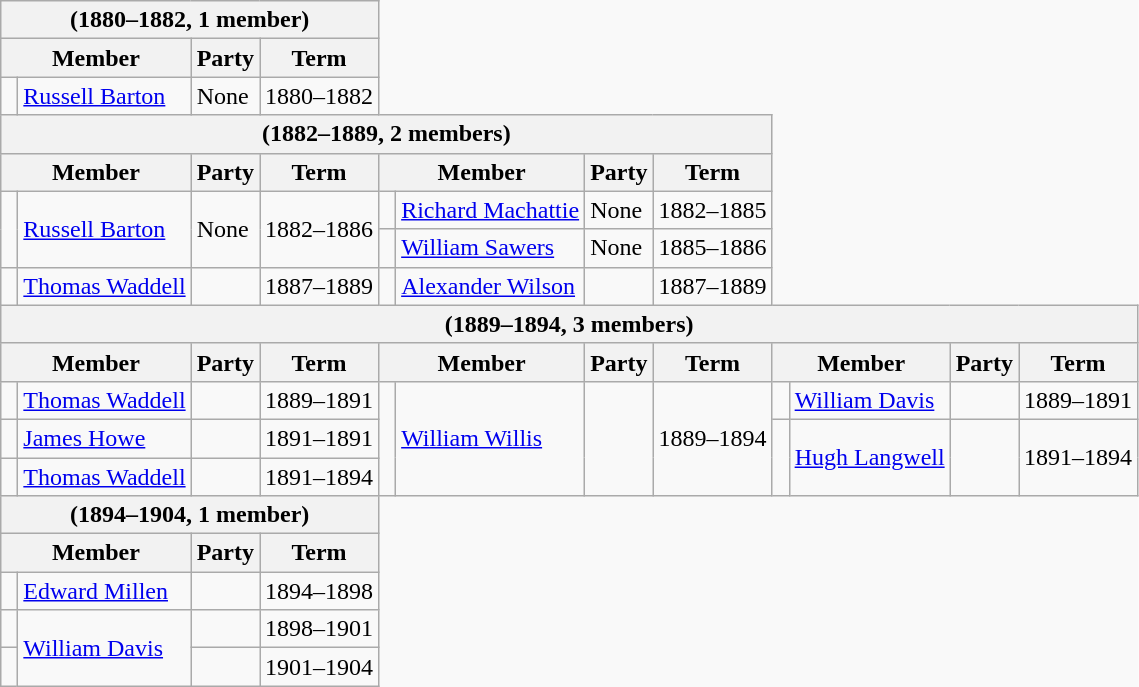<table class="wikitable" style='border-style: none none none solid;'>
<tr>
<th colspan="4">(1880–1882, 1 member)</th>
</tr>
<tr>
<th colspan="2">Member</th>
<th>Party</th>
<th>Term</th>
</tr>
<tr style="background: #f9f9f9">
<td> </td>
<td><a href='#'>Russell Barton</a></td>
<td>None</td>
<td>1880–1882</td>
</tr>
<tr style="background: #f9f9f9">
<th colspan="8">(1882–1889, 2 members)</th>
</tr>
<tr style="background: #f9f9f9">
<th colspan="2">Member</th>
<th>Party</th>
<th>Term</th>
<th colspan="2">Member</th>
<th>Party</th>
<th>Term</th>
</tr>
<tr style="background: #f9f9f9">
<td rowspan="2" > </td>
<td rowspan="2"><a href='#'>Russell Barton</a></td>
<td rowspan="2">None</td>
<td rowspan="2">1882–1886</td>
<td> </td>
<td><a href='#'>Richard Machattie</a></td>
<td>None</td>
<td>1882–1885</td>
</tr>
<tr style="background: #f9f9f9">
<td> </td>
<td><a href='#'>William Sawers</a></td>
<td>None</td>
<td>1885–1886</td>
</tr>
<tr style="background: #f9f9f9">
<td> </td>
<td><a href='#'>Thomas Waddell</a></td>
<td></td>
<td>1887–1889</td>
<td> </td>
<td><a href='#'>Alexander Wilson</a></td>
<td></td>
<td>1887–1889</td>
</tr>
<tr>
<th colspan="12">(1889–1894, 3 members)</th>
</tr>
<tr>
<th colspan="2">Member</th>
<th>Party</th>
<th>Term</th>
<th colspan="2">Member</th>
<th>Party</th>
<th>Term</th>
<th colspan="2">Member</th>
<th>Party</th>
<th>Term</th>
</tr>
<tr style="background: #f9f9f9">
<td> </td>
<td><a href='#'>Thomas Waddell</a></td>
<td></td>
<td>1889–1891</td>
<td rowspan="3" > </td>
<td rowspan="3"><a href='#'>William Willis</a></td>
<td rowspan="3"></td>
<td rowspan="3">1889–1894</td>
<td> </td>
<td><a href='#'>William Davis</a></td>
<td></td>
<td>1889–1891</td>
</tr>
<tr style="background: #f9f9f9">
<td> </td>
<td><a href='#'>James Howe</a></td>
<td></td>
<td>1891–1891</td>
<td rowspan="2" > </td>
<td rowspan="2"><a href='#'>Hugh Langwell</a></td>
<td rowspan="2"></td>
<td rowspan="2">1891–1894</td>
</tr>
<tr style="background: #f9f9f9">
<td> </td>
<td><a href='#'>Thomas Waddell</a></td>
<td></td>
<td>1891–1894</td>
</tr>
<tr>
<th colspan="4">(1894–1904, 1 member)</th>
</tr>
<tr>
<th colspan="2">Member</th>
<th>Party</th>
<th>Term</th>
</tr>
<tr style="background: #f9f9f9">
<td> </td>
<td><a href='#'>Edward Millen</a></td>
<td></td>
<td>1894–1898</td>
</tr>
<tr style="background: #f9f9f9">
<td> </td>
<td rowspan="2"><a href='#'>William Davis</a></td>
<td></td>
<td>1898–1901</td>
</tr>
<tr style="background: #f9f9f9">
<td> </td>
<td></td>
<td>1901–1904</td>
</tr>
</table>
